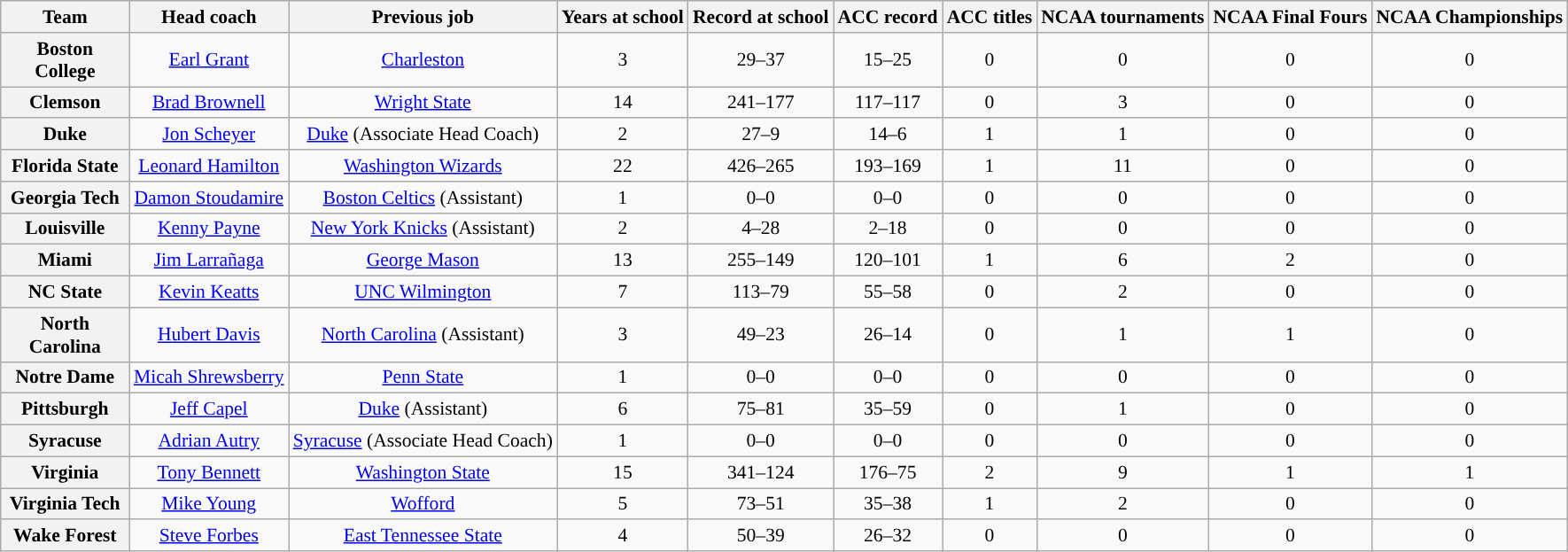<table class="wikitable sortable" style="text-align: center;font-size:90%;">
<tr>
<th width="90">Team</th>
<th>Head coach</th>
<th>Previous job</th>
<th>Years at school</th>
<th>Record at school</th>
<th>ACC record</th>
<th>ACC titles</th>
<th>NCAA tournaments</th>
<th>NCAA Final Fours</th>
<th>NCAA Championships</th>
</tr>
<tr>
<th style=>Boston College</th>
<td><a href='#'>Earl Grant</a></td>
<td><a href='#'>Charleston</a></td>
<td>3</td>
<td>29–37</td>
<td>15–25</td>
<td>0</td>
<td>0</td>
<td>0</td>
<td>0</td>
</tr>
<tr>
<th>Clemson</th>
<td><a href='#'>Brad Brownell</a></td>
<td><a href='#'>Wright State</a></td>
<td>14</td>
<td>241–177</td>
<td>117–117</td>
<td>0</td>
<td>3</td>
<td>0</td>
<td>0</td>
</tr>
<tr>
<th>Duke</th>
<td><a href='#'>Jon Scheyer</a></td>
<td><a href='#'>Duke</a> (Associate Head Coach)</td>
<td>2</td>
<td>27–9</td>
<td>14–6</td>
<td>1</td>
<td>1</td>
<td>0</td>
<td>0</td>
</tr>
<tr>
<th style=>Florida State</th>
<td><a href='#'>Leonard Hamilton</a></td>
<td><a href='#'>Washington Wizards</a></td>
<td>22</td>
<td>426–265</td>
<td>193–169</td>
<td>1</td>
<td>11</td>
<td>0</td>
<td>0</td>
</tr>
<tr>
<th>Georgia Tech</th>
<td><a href='#'>Damon Stoudamire</a></td>
<td><a href='#'>Boston Celtics</a> (Assistant)</td>
<td>1</td>
<td>0–0</td>
<td>0–0</td>
<td>0</td>
<td>0</td>
<td>0</td>
<td>0</td>
</tr>
<tr>
<th>Louisville</th>
<td><a href='#'>Kenny Payne</a></td>
<td><a href='#'>New York Knicks</a> (Assistant)</td>
<td>2</td>
<td>4–28</td>
<td>2–18</td>
<td>0</td>
<td>0</td>
<td>0</td>
<td>0</td>
</tr>
<tr>
<th>Miami</th>
<td><a href='#'>Jim Larrañaga</a></td>
<td><a href='#'>George Mason</a></td>
<td>13</td>
<td>255–149</td>
<td>120–101</td>
<td>1</td>
<td>6</td>
<td>2</td>
<td>0</td>
</tr>
<tr>
<th>NC State</th>
<td><a href='#'>Kevin Keatts</a></td>
<td><a href='#'>UNC Wilmington</a></td>
<td>7</td>
<td>113–79</td>
<td>55–58</td>
<td>0</td>
<td>2</td>
<td>0</td>
<td>0</td>
</tr>
<tr>
<th>North Carolina</th>
<td><a href='#'>Hubert Davis</a></td>
<td><a href='#'>North Carolina</a> (Assistant)</td>
<td>3</td>
<td>49–23</td>
<td>26–14</td>
<td>0</td>
<td>1</td>
<td>1</td>
<td>0</td>
</tr>
<tr>
<th style=>Notre Dame</th>
<td><a href='#'>Micah Shrewsberry</a></td>
<td><a href='#'>Penn State</a></td>
<td>1</td>
<td>0–0</td>
<td>0–0</td>
<td>0</td>
<td>0</td>
<td>0</td>
<td>0</td>
</tr>
<tr>
<th style=>Pittsburgh</th>
<td><a href='#'>Jeff Capel</a></td>
<td><a href='#'>Duke</a> (Assistant)</td>
<td>6</td>
<td>75–81</td>
<td>35–59</td>
<td>0</td>
<td>1</td>
<td>0</td>
<td>0</td>
</tr>
<tr>
<th style=>Syracuse</th>
<td><a href='#'>Adrian Autry</a></td>
<td><a href='#'>Syracuse</a> (Associate Head Coach)</td>
<td>1</td>
<td>0–0</td>
<td>0–0</td>
<td>0</td>
<td>0</td>
<td>0</td>
<td>0</td>
</tr>
<tr>
<th>Virginia</th>
<td><a href='#'>Tony Bennett</a></td>
<td><a href='#'>Washington State</a></td>
<td>15</td>
<td>341–124</td>
<td>176–75</td>
<td>2</td>
<td>9</td>
<td>1</td>
<td>1</td>
</tr>
<tr>
<th>Virginia Tech</th>
<td><a href='#'>Mike Young</a></td>
<td><a href='#'>Wofford</a></td>
<td>5</td>
<td>73–51</td>
<td>35–38</td>
<td>1</td>
<td>2</td>
<td>0</td>
<td>0</td>
</tr>
<tr>
<th style=>Wake Forest</th>
<td><a href='#'>Steve Forbes</a></td>
<td><a href='#'>East Tennessee State</a></td>
<td>4</td>
<td>50–39</td>
<td>26–32</td>
<td>0</td>
<td>0</td>
<td>0</td>
<td>0</td>
</tr>
</table>
